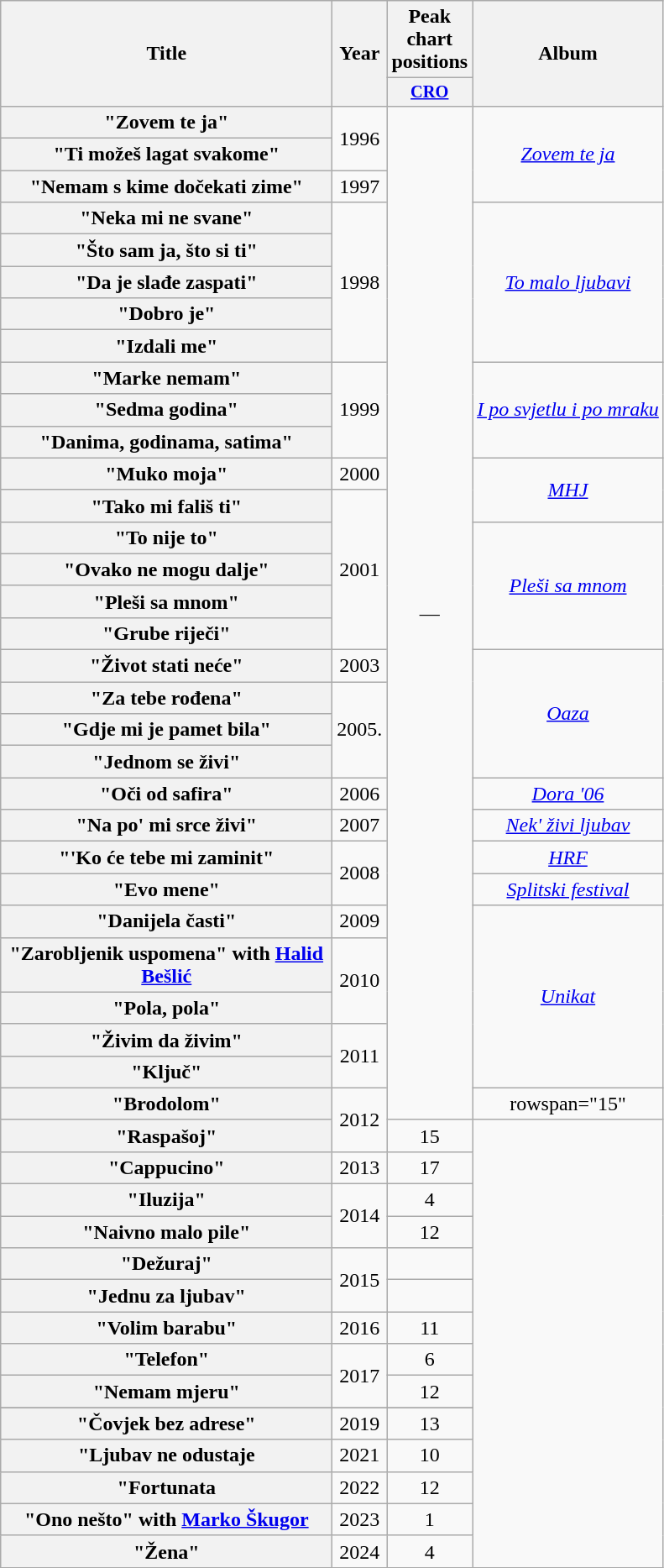<table class="wikitable plainrowheaders" style="text-align:center;">
<tr>
<th scope="col" rowspan="2" style="width:16em;">Title</th>
<th scope="col" rowspan="2" style="width:1em;">Year</th>
<th scope="col" colspan="1">Peak chart positions</th>
<th scope="col" rowspan="2">Album</th>
</tr>
<tr>
<th scope="col" style="width:3em;font-size:85%;"><a href='#'>CRO</a><br></th>
</tr>
<tr>
<th scope="row">"Zovem te ja"</th>
<td rowspan="2" align="center">1996</td>
<td colspan="1" rowspan="31" align="center">—</td>
<td rowspan="3"><em><a href='#'>Zovem te ja</a></em></td>
</tr>
<tr>
<th scope="row">"Ti možeš lagat svakome"</th>
</tr>
<tr>
<th scope="row">"Nemam s kime dočekati zime"</th>
<td rowspan="1" align="center">1997</td>
</tr>
<tr>
<th scope="row">"Neka mi ne svane"</th>
<td rowspan="5" align="center">1998</td>
<td rowspan="5"><em><a href='#'>To malo ljubavi</a></em></td>
</tr>
<tr>
<th scope="row">"Što sam ja, što si ti"</th>
</tr>
<tr>
<th scope="row">"Da je slađe zaspati"</th>
</tr>
<tr>
<th scope="row">"Dobro je"</th>
</tr>
<tr>
<th scope="row">"Izdali me"</th>
</tr>
<tr>
<th scope="row">"Marke nemam"</th>
<td rowspan="3" align="center">1999</td>
<td rowspan="3"><em><a href='#'>I po svjetlu i po mraku</a></em></td>
</tr>
<tr>
<th scope="row">"Sedma godina"</th>
</tr>
<tr>
<th scope="row">"Danima, godinama, satima"</th>
</tr>
<tr>
<th scope="row">"Muko moja"</th>
<td rowspan="1" align="center">2000</td>
<td rowspan="2"><em><a href='#'>MHJ</a></em></td>
</tr>
<tr>
<th scope="row">"Tako mi fališ ti"</th>
<td rowspan="5" align="center">2001</td>
</tr>
<tr>
<th scope="row">"To nije to"</th>
<td rowspan="4"><em><a href='#'>Pleši sa mnom</a></em></td>
</tr>
<tr>
<th scope="row">"Ovako ne mogu dalje"</th>
</tr>
<tr>
<th scope="row">"Pleši sa mnom"</th>
</tr>
<tr>
<th scope="row">"Grube riječi"</th>
</tr>
<tr>
<th scope="row">"Život stati neće"</th>
<td rowspan="1" align="center">2003</td>
<td rowspan="4"><em><a href='#'>Oaza</a></em></td>
</tr>
<tr>
<th scope="row">"Za tebe rođena"</th>
<td rowspan="3" align="center">2005.</td>
</tr>
<tr>
<th scope="row">"Gdje mi je pamet bila"</th>
</tr>
<tr>
<th scope="row">"Jednom se živi"</th>
</tr>
<tr>
<th scope="row">"Oči od safira"</th>
<td rowspan="1" align="center">2006</td>
<td rowspan="1"><em><a href='#'>Dora '06</a></em></td>
</tr>
<tr>
<th scope="row">"Na po' mi srce živi"</th>
<td rowspan="1" align="center">2007</td>
<td rowspan="1"><em><a href='#'>Nek' živi ljubav</a></em></td>
</tr>
<tr>
<th scope="row">"'Ko će tebe mi zaminit"</th>
<td rowspan="2" align="center">2008</td>
<td rowspan="1"><em><a href='#'>HRF</a></em></td>
</tr>
<tr>
<th scope="row">"Evo mene"</th>
<td rowspan="1"><em><a href='#'>Splitski festival</a></em></td>
</tr>
<tr>
<th scope="row">"Danijela časti"</th>
<td rowspan="1" align="center">2009</td>
<td rowspan="5"><em><a href='#'>Unikat</a></em></td>
</tr>
<tr>
<th scope="row">"Zarobljenik uspomena" with <a href='#'>Halid Bešlić</a></th>
<td rowspan="2" align="center">2010</td>
</tr>
<tr>
<th scope="row">"Pola, pola"</th>
</tr>
<tr>
<th scope="row">"Živim da živim"</th>
<td rowspan="2" align="center">2011</td>
</tr>
<tr>
<th scope="row">"Ključ"</th>
</tr>
<tr>
<th scope="row">"Brodolom"</th>
<td rowspan="2" align="center">2012</td>
<td>rowspan="15" </td>
</tr>
<tr>
<th scope="row">"Raspašoj"</th>
<td>15</td>
</tr>
<tr>
<th scope="row">"Cappucino"</th>
<td rowspan="1" align="center">2013</td>
<td>17</td>
</tr>
<tr>
<th scope="row">"Iluzija"</th>
<td rowspan="2" align="center">2014</td>
<td>4</td>
</tr>
<tr>
<th scope="row">"Naivno malo pile"</th>
<td>12</td>
</tr>
<tr>
<th scope="row">"Dežuraj"</th>
<td rowspan="2" align="center">2015</td>
<td></td>
</tr>
<tr>
<th scope="row">"Jednu za ljubav"</th>
<td></td>
</tr>
<tr>
<th scope="row">"Volim barabu"</th>
<td>2016</td>
<td>11</td>
</tr>
<tr>
<th scope="row">"Telefon"</th>
<td rowspan="2">2017</td>
<td>6</td>
</tr>
<tr>
<th scope="row">"Nemam mjeru"</th>
<td>12</td>
</tr>
<tr>
</tr>
<tr>
<th scope="row">"Čovjek bez adrese"</th>
<td>2019</td>
<td>13</td>
</tr>
<tr>
<th scope="row">"Ljubav ne odustaje</th>
<td>2021</td>
<td>10 </td>
</tr>
<tr>
<th scope="row">"Fortunata</th>
<td>2022</td>
<td>12</td>
</tr>
<tr>
<th scope="row">"Ono nešto" with <a href='#'>Marko Škugor</a></th>
<td>2023</td>
<td>1 </td>
</tr>
<tr>
<th scope="row">"Žena"</th>
<td>2024</td>
<td>4 </td>
</tr>
</table>
